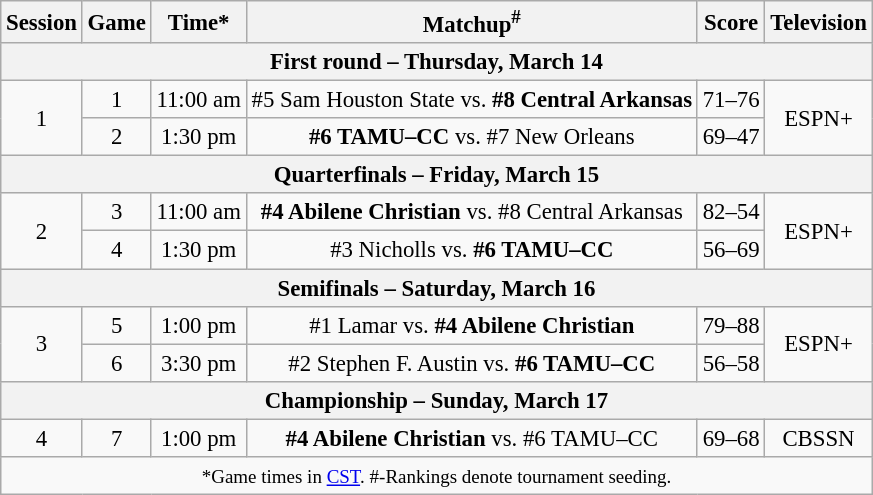<table class="wikitable" style="font-size: 95%;text-align:center">
<tr>
<th>Session</th>
<th>Game</th>
<th>Time*</th>
<th>Matchup<sup>#</sup></th>
<th>Score</th>
<th>Television</th>
</tr>
<tr>
<th colspan=6>First round – Thursday, March 14</th>
</tr>
<tr>
<td rowspan=2>1</td>
<td>1</td>
<td>11:00 am</td>
<td>#5 Sam Houston State vs. <strong>#8 Central Arkansas</strong></td>
<td>71–76</td>
<td rowspan=2>ESPN+</td>
</tr>
<tr>
<td>2</td>
<td>1:30 pm</td>
<td><strong>#6 TAMU–CC</strong> vs. #7 New Orleans</td>
<td>69–47</td>
</tr>
<tr>
<th colspan=6>Quarterfinals – Friday, March 15</th>
</tr>
<tr>
<td rowspan=2>2</td>
<td>3</td>
<td>11:00 am</td>
<td><strong>#4 Abilene Christian</strong> vs. #8 Central Arkansas</td>
<td>82–54</td>
<td rowspan=2>ESPN+</td>
</tr>
<tr>
<td>4</td>
<td>1:30 pm</td>
<td>#3 Nicholls vs. <strong>#6 TAMU–CC</strong></td>
<td>56–69</td>
</tr>
<tr>
<th colspan=7>Semifinals –  Saturday, March 16</th>
</tr>
<tr>
<td rowspan=2>3</td>
<td>5</td>
<td>1:00 pm</td>
<td>#1 Lamar vs. <strong>#4 Abilene Christian</strong></td>
<td>79–88</td>
<td rowspan=2>ESPN+</td>
</tr>
<tr>
<td>6</td>
<td>3:30 pm</td>
<td>#2 Stephen F. Austin vs. <strong>#6 TAMU–CC</strong></td>
<td>56–58</td>
</tr>
<tr>
<th colspan=7>Championship – Sunday, March 17</th>
</tr>
<tr>
<td>4</td>
<td>7</td>
<td>1:00 pm</td>
<td><strong>#4 Abilene Christian</strong> vs. #6 TAMU–CC</td>
<td>69–68</td>
<td>CBSSN</td>
</tr>
<tr>
<td colspan=6><small>*Game times in <a href='#'>CST</a>. #-Rankings denote tournament seeding.</small></td>
</tr>
</table>
